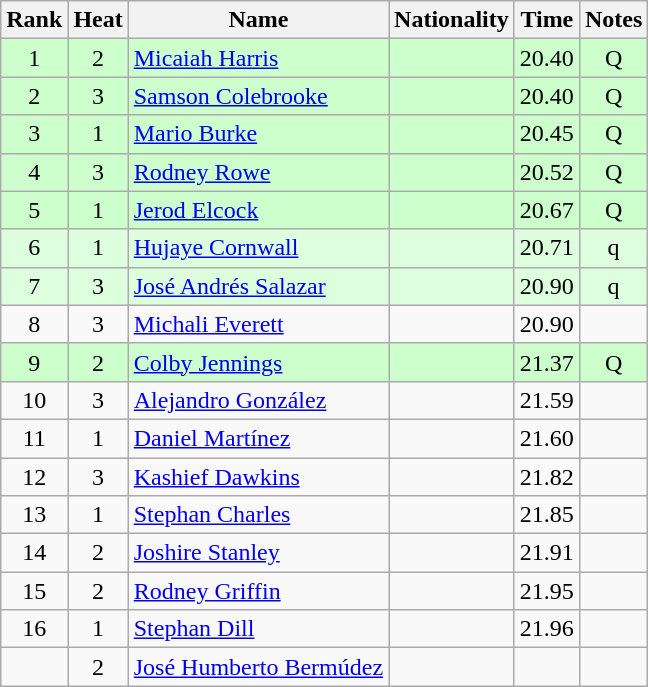<table class="wikitable sortable" style="text-align:center">
<tr>
<th>Rank</th>
<th>Heat</th>
<th>Name</th>
<th>Nationality</th>
<th>Time</th>
<th>Notes</th>
</tr>
<tr bgcolor=ccffcc>
<td>1</td>
<td>2</td>
<td align=left><a href='#'>Micaiah Harris</a></td>
<td align=left></td>
<td>20.40</td>
<td>Q</td>
</tr>
<tr bgcolor=ccffcc>
<td>2</td>
<td>3</td>
<td align=left><a href='#'>Samson Colebrooke</a></td>
<td align=left></td>
<td>20.40</td>
<td>Q</td>
</tr>
<tr bgcolor=ccffcc>
<td>3</td>
<td>1</td>
<td align=left><a href='#'>Mario Burke</a></td>
<td align=left></td>
<td>20.45</td>
<td>Q</td>
</tr>
<tr bgcolor=ccffcc>
<td>4</td>
<td>3</td>
<td align=left><a href='#'>Rodney Rowe</a></td>
<td align=left></td>
<td>20.52</td>
<td>Q</td>
</tr>
<tr bgcolor=ccffcc>
<td>5</td>
<td>1</td>
<td align=left><a href='#'>Jerod Elcock</a></td>
<td align=left></td>
<td>20.67</td>
<td>Q</td>
</tr>
<tr bgcolor=ddffdd>
<td>6</td>
<td>1</td>
<td align=left><a href='#'>Hujaye Cornwall</a></td>
<td align=left></td>
<td>20.71</td>
<td>q</td>
</tr>
<tr bgcolor=ddffdd>
<td>7</td>
<td>3</td>
<td align=left><a href='#'>José Andrés Salazar</a></td>
<td align=left></td>
<td>20.90</td>
<td>q</td>
</tr>
<tr>
<td>8</td>
<td>3</td>
<td align=left><a href='#'>Michali Everett</a></td>
<td align=left></td>
<td>20.90</td>
<td></td>
</tr>
<tr bgcolor=ccffcc>
<td>9</td>
<td>2</td>
<td align=left><a href='#'>Colby Jennings</a></td>
<td align=left></td>
<td>21.37</td>
<td>Q</td>
</tr>
<tr>
<td>10</td>
<td>3</td>
<td align=left><a href='#'>Alejandro González</a></td>
<td align=left></td>
<td>21.59</td>
<td></td>
</tr>
<tr>
<td>11</td>
<td>1</td>
<td align=left><a href='#'>Daniel Martínez</a></td>
<td align=left></td>
<td>21.60</td>
<td></td>
</tr>
<tr>
<td>12</td>
<td>3</td>
<td align=left><a href='#'>Kashief Dawkins</a></td>
<td align=left></td>
<td>21.82</td>
<td></td>
</tr>
<tr>
<td>13</td>
<td>1</td>
<td align=left><a href='#'>Stephan Charles</a></td>
<td align=left></td>
<td>21.85</td>
<td></td>
</tr>
<tr>
<td>14</td>
<td>2</td>
<td align=left><a href='#'>Joshire Stanley</a></td>
<td align=left></td>
<td>21.91</td>
<td></td>
</tr>
<tr>
<td>15</td>
<td>2</td>
<td align=left><a href='#'>Rodney Griffin</a></td>
<td align=left></td>
<td>21.95</td>
<td></td>
</tr>
<tr>
<td>16</td>
<td>1</td>
<td align=left><a href='#'>Stephan Dill</a></td>
<td align=left></td>
<td>21.96</td>
<td></td>
</tr>
<tr>
<td></td>
<td>2</td>
<td align=left><a href='#'>José Humberto Bermúdez</a></td>
<td align=left></td>
<td></td>
<td></td>
</tr>
</table>
